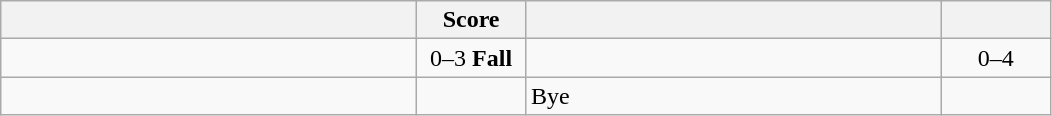<table class="wikitable" style="text-align: center; ">
<tr>
<th align="right" width="270"></th>
<th width="65">Score</th>
<th align="left" width="270"></th>
<th width="65"></th>
</tr>
<tr>
<td align="left"></td>
<td>0–3 <strong>Fall</strong></td>
<td align="left"><strong></strong></td>
<td>0–4 <strong></strong></td>
</tr>
<tr>
<td align="left"><strong></strong></td>
<td></td>
<td align="left">Bye</td>
<td></td>
</tr>
</table>
